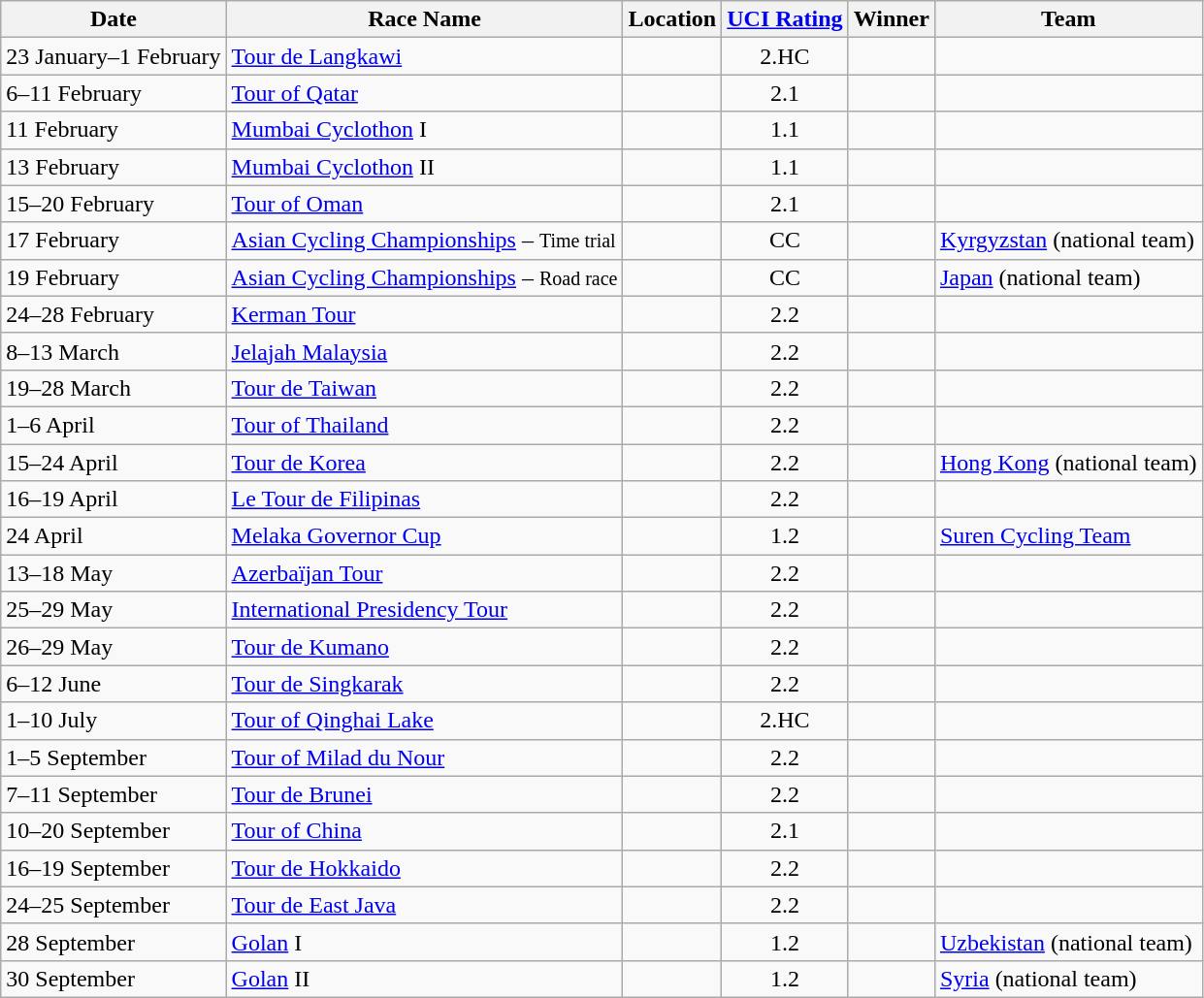<table class="wikitable sortable">
<tr>
<th>Date</th>
<th>Race Name</th>
<th>Location</th>
<th><a href='#'>UCI Rating</a></th>
<th>Winner</th>
<th>Team</th>
</tr>
<tr>
<td>23 January–1 February</td>
<td><a href='#'>Tour de Langkawi</a></td>
<td></td>
<td align=center>2.HC</td>
<td></td>
<td></td>
</tr>
<tr>
<td>6–11 February</td>
<td><a href='#'>Tour of Qatar</a></td>
<td></td>
<td align=center>2.1</td>
<td></td>
<td></td>
</tr>
<tr>
<td>11 February</td>
<td><a href='#'>Mumbai Cyclothon</a> I</td>
<td></td>
<td align=center>1.1</td>
<td></td>
<td></td>
</tr>
<tr>
<td>13 February</td>
<td><a href='#'>Mumbai Cyclothon</a> II</td>
<td></td>
<td align=center>1.1</td>
<td></td>
<td></td>
</tr>
<tr>
<td>15–20 February</td>
<td><a href='#'>Tour of Oman</a></td>
<td></td>
<td align=center>2.1</td>
<td></td>
<td></td>
</tr>
<tr>
<td>17 February</td>
<td><a href='#'>Asian Cycling Championships</a> – <small>Time trial</small></td>
<td></td>
<td align=center>CC</td>
<td></td>
<td><a href='#'>Kyrgyzstan</a> (national team)</td>
</tr>
<tr>
<td>19 February</td>
<td><a href='#'>Asian Cycling Championships</a> – <small>Road race</small></td>
<td></td>
<td align=center>CC</td>
<td></td>
<td><a href='#'>Japan</a> (national team)</td>
</tr>
<tr>
<td>24–28 February</td>
<td><a href='#'>Kerman Tour</a></td>
<td></td>
<td align=center>2.2</td>
<td></td>
<td></td>
</tr>
<tr>
<td>8–13 March</td>
<td><a href='#'>Jelajah Malaysia</a></td>
<td></td>
<td align=center>2.2</td>
<td></td>
<td></td>
</tr>
<tr>
<td>19–28 March</td>
<td><a href='#'>Tour de Taiwan</a></td>
<td></td>
<td align=center>2.2</td>
<td></td>
<td></td>
</tr>
<tr>
<td>1–6 April</td>
<td><a href='#'>Tour of Thailand</a></td>
<td></td>
<td align=center>2.2</td>
<td></td>
<td></td>
</tr>
<tr>
<td>15–24 April</td>
<td><a href='#'>Tour de Korea</a></td>
<td></td>
<td align=center>2.2</td>
<td></td>
<td><a href='#'>Hong Kong</a> (national team)</td>
</tr>
<tr>
<td>16–19 April</td>
<td><a href='#'>Le Tour de Filipinas</a></td>
<td></td>
<td align=center>2.2</td>
<td></td>
<td></td>
</tr>
<tr>
<td>24 April</td>
<td><a href='#'>Melaka Governor Cup</a></td>
<td></td>
<td align=center>1.2</td>
<td></td>
<td><a href='#'>Suren Cycling Team</a></td>
</tr>
<tr>
<td>13–18 May</td>
<td><a href='#'>Azerbaïjan Tour</a></td>
<td></td>
<td align=center>2.2</td>
<td></td>
<td></td>
</tr>
<tr>
<td>25–29 May</td>
<td><a href='#'>International Presidency Tour</a></td>
<td></td>
<td align=center>2.2</td>
<td></td>
<td></td>
</tr>
<tr>
<td>26–29 May</td>
<td><a href='#'>Tour de Kumano</a></td>
<td></td>
<td align=center>2.2</td>
<td></td>
<td></td>
</tr>
<tr>
<td>6–12 June</td>
<td><a href='#'>Tour de Singkarak</a></td>
<td></td>
<td align=center>2.2</td>
<td></td>
<td></td>
</tr>
<tr>
<td>1–10 July</td>
<td><a href='#'>Tour of Qinghai Lake</a></td>
<td></td>
<td align=center>2.HC</td>
<td></td>
<td></td>
</tr>
<tr>
<td>1–5 September</td>
<td><a href='#'>Tour of Milad du Nour</a></td>
<td></td>
<td align=center>2.2</td>
<td></td>
<td></td>
</tr>
<tr>
<td>7–11 September</td>
<td><a href='#'>Tour de Brunei</a></td>
<td></td>
<td align=center>2.2</td>
<td></td>
<td></td>
</tr>
<tr>
<td>10–20 September</td>
<td><a href='#'>Tour of China</a></td>
<td></td>
<td align=center>2.1</td>
<td></td>
<td></td>
</tr>
<tr>
<td>16–19 September</td>
<td><a href='#'>Tour de Hokkaido</a></td>
<td></td>
<td align=center>2.2</td>
<td></td>
<td></td>
</tr>
<tr>
<td>24–25 September</td>
<td><a href='#'>Tour de East Java</a></td>
<td></td>
<td align=center>2.2</td>
<td></td>
<td></td>
</tr>
<tr>
<td>28 September</td>
<td><a href='#'>Golan</a> I</td>
<td></td>
<td align=center>1.2</td>
<td></td>
<td><a href='#'>Uzbekistan</a> (national team)</td>
</tr>
<tr>
<td>30 September</td>
<td><a href='#'>Golan</a> II</td>
<td></td>
<td align=center>1.2</td>
<td></td>
<td><a href='#'>Syria</a> (national team)</td>
</tr>
</table>
